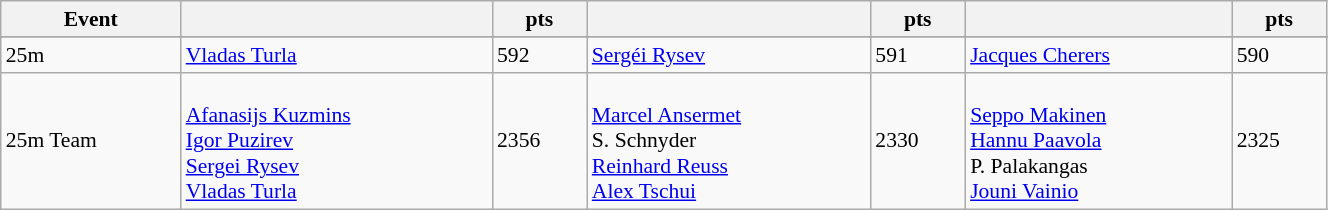<table class="wikitable" width=70% style="font-size:90%; text-align:left;">
<tr>
<th>Event</th>
<th></th>
<th>pts</th>
<th></th>
<th>pts</th>
<th></th>
<th>pts</th>
</tr>
<tr>
</tr>
<tr>
<td>25m</td>
<td> <a href='#'>Vladas Turla</a></td>
<td>592</td>
<td> <a href='#'>Sergéi Rysev</a></td>
<td>591</td>
<td> <a href='#'>Jacques Cherers</a></td>
<td>590</td>
</tr>
<tr>
<td>25m Team</td>
<td><br><a href='#'>Afanasijs Kuzmins</a><br><a href='#'>Igor Puzirev</a><br><a href='#'>Sergei Rysev</a><br><a href='#'>Vladas Turla</a></td>
<td>2356</td>
<td><br><a href='#'>Marcel Ansermet</a><br>S. Schnyder<br><a href='#'>Reinhard Reuss</a><br><a href='#'>Alex Tschui</a></td>
<td>2330</td>
<td><br><a href='#'>Seppo Makinen</a><br><a href='#'>Hannu Paavola</a><br>P. Palakangas<br><a href='#'>Jouni Vainio</a></td>
<td>2325</td>
</tr>
</table>
